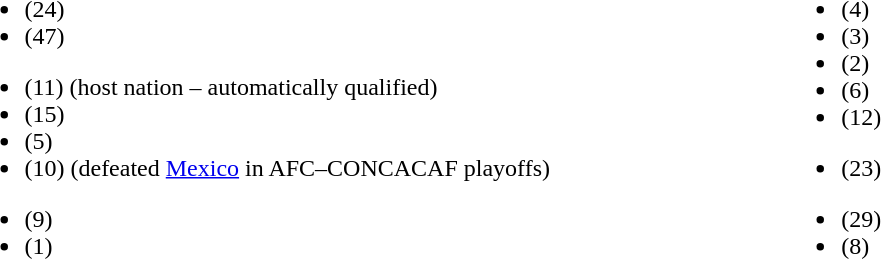<table table width=72%>
<tr>
<td width=60% valign=top><br><ul><li> (24)</li><li> (47)</li></ul><ul><li> (11) (host nation – automatically qualified)</li><li> (15)</li><li> (5)</li><li> (10) (defeated <a href='#'>Mexico</a> in AFC–CONCACAF playoffs)</li></ul><ul><li> (9)</li><li> (1)</li></ul></td>
<td width=40% valign=top><br><ul><li> (4)</li><li> (3)</li><li> (2)</li><li> (6)</li><li> (12)</li></ul><ul><li> (23)</li></ul><ul><li> (29)</li><li> (8)</li></ul></td>
</tr>
</table>
